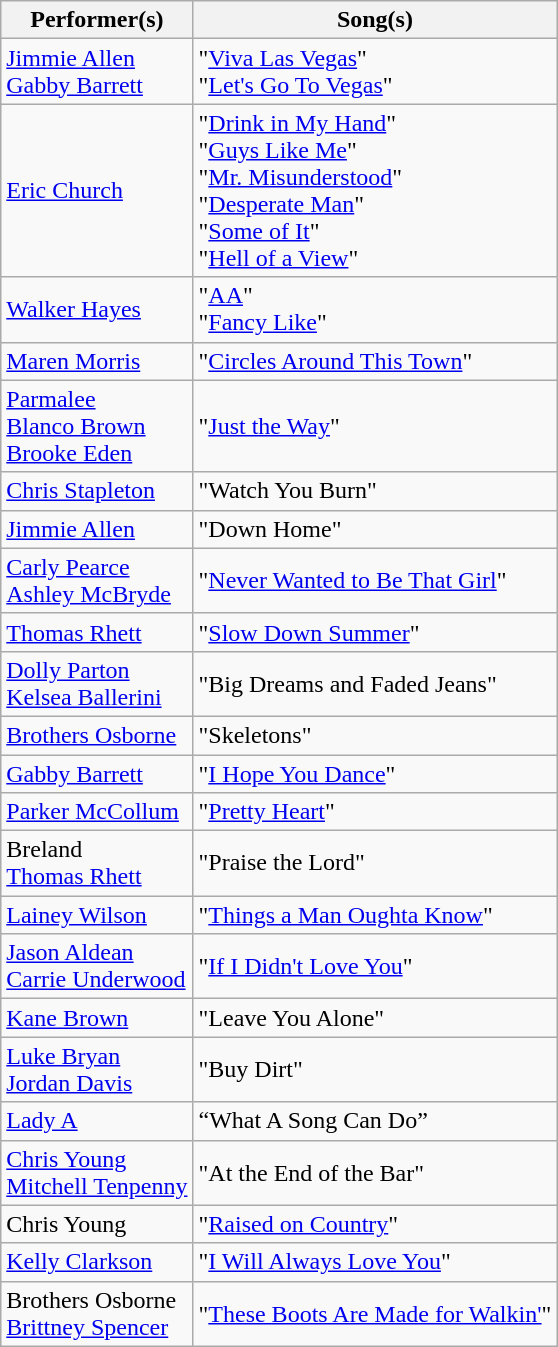<table class="wikitable" "style-text-align:center;">
<tr>
<th>Performer(s)</th>
<th>Song(s)</th>
</tr>
<tr>
<td><a href='#'>Jimmie Allen</a> <br><a href='#'>Gabby Barrett</a></td>
<td>"<a href='#'>Viva Las Vegas</a>"<br>"<a href='#'>Let's Go To Vegas</a>"</td>
</tr>
<tr>
<td><a href='#'>Eric Church</a></td>
<td>"<a href='#'>Drink in My Hand</a>"<br>"<a href='#'>Guys Like Me</a>"<br>"<a href='#'>Mr. Misunderstood</a>"<br>"<a href='#'>Desperate Man</a>"<br>"<a href='#'>Some of It</a>"<br>"<a href='#'>Hell of a View</a>"</td>
</tr>
<tr>
<td><a href='#'>Walker Hayes</a></td>
<td>"<a href='#'>AA</a>"<br>"<a href='#'>Fancy Like</a>"</td>
</tr>
<tr>
<td><a href='#'>Maren Morris</a></td>
<td>"<a href='#'>Circles Around This Town</a>"</td>
</tr>
<tr>
<td><a href='#'>Parmalee</a><br><a href='#'>Blanco Brown</a><br><a href='#'>Brooke Eden</a></td>
<td>"<a href='#'>Just the Way</a>"</td>
</tr>
<tr>
<td><a href='#'>Chris Stapleton</a></td>
<td>"Watch You Burn"</td>
</tr>
<tr>
<td><a href='#'>Jimmie Allen</a></td>
<td>"Down Home"</td>
</tr>
<tr>
<td><a href='#'>Carly Pearce</a><br><a href='#'>Ashley McBryde</a></td>
<td>"<a href='#'>Never Wanted to Be That Girl</a>"</td>
</tr>
<tr>
<td><a href='#'>Thomas Rhett</a></td>
<td>"<a href='#'>Slow Down Summer</a>"</td>
</tr>
<tr>
<td><a href='#'>Dolly Parton</a><br><a href='#'>Kelsea Ballerini</a></td>
<td>"Big Dreams and Faded Jeans"</td>
</tr>
<tr>
<td><a href='#'>Brothers Osborne</a></td>
<td>"Skeletons"</td>
</tr>
<tr>
<td><a href='#'>Gabby Barrett</a></td>
<td>"<a href='#'>I Hope You Dance</a>"</td>
</tr>
<tr>
<td><a href='#'>Parker McCollum</a></td>
<td>"<a href='#'>Pretty Heart</a>"</td>
</tr>
<tr>
<td>Breland<br><a href='#'>Thomas Rhett</a></td>
<td>"Praise the Lord"</td>
</tr>
<tr>
<td><a href='#'>Lainey Wilson</a></td>
<td>"<a href='#'>Things a Man Oughta Know</a>"</td>
</tr>
<tr>
<td><a href='#'>Jason Aldean</a><br><a href='#'>Carrie Underwood</a></td>
<td>"<a href='#'>If I Didn't Love You</a>"</td>
</tr>
<tr>
<td><a href='#'>Kane Brown</a></td>
<td>"Leave You Alone"</td>
</tr>
<tr>
<td><a href='#'>Luke Bryan</a><br><a href='#'>Jordan Davis</a></td>
<td>"Buy Dirt"</td>
</tr>
<tr>
<td><a href='#'>Lady A</a></td>
<td>“What A Song Can Do”</td>
</tr>
<tr>
<td><a href='#'>Chris Young</a><br><a href='#'>Mitchell Tenpenny</a></td>
<td>"At the End of the Bar"</td>
</tr>
<tr>
<td>Chris Young</td>
<td>"<a href='#'>Raised on Country</a>"</td>
</tr>
<tr>
<td><a href='#'>Kelly Clarkson</a></td>
<td>"<a href='#'>I Will Always Love You</a>"</td>
</tr>
<tr>
<td>Brothers Osborne<br><a href='#'>Brittney Spencer</a></td>
<td>"<a href='#'>These Boots Are Made for Walkin'</a>"</td>
</tr>
</table>
